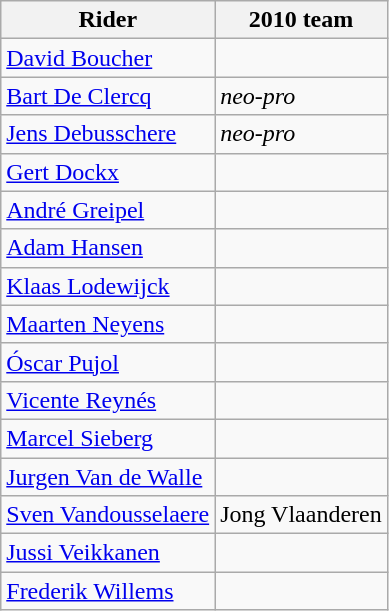<table class="wikitable">
<tr>
<th>Rider</th>
<th>2010 team</th>
</tr>
<tr>
<td><a href='#'>David Boucher</a></td>
<td></td>
</tr>
<tr>
<td><a href='#'>Bart De Clercq</a></td>
<td><em>neo-pro</em></td>
</tr>
<tr>
<td><a href='#'>Jens Debusschere</a></td>
<td><em>neo-pro</em></td>
</tr>
<tr>
<td><a href='#'>Gert Dockx</a></td>
<td></td>
</tr>
<tr>
<td><a href='#'>André Greipel</a></td>
<td></td>
</tr>
<tr>
<td><a href='#'>Adam Hansen</a></td>
<td></td>
</tr>
<tr>
<td><a href='#'>Klaas Lodewijck</a></td>
<td></td>
</tr>
<tr>
<td><a href='#'>Maarten Neyens</a></td>
<td></td>
</tr>
<tr>
<td><a href='#'>Óscar Pujol</a></td>
<td></td>
</tr>
<tr>
<td><a href='#'>Vicente Reynés</a></td>
<td></td>
</tr>
<tr>
<td><a href='#'>Marcel Sieberg</a></td>
<td></td>
</tr>
<tr>
<td><a href='#'>Jurgen Van de Walle</a></td>
<td></td>
</tr>
<tr>
<td><a href='#'>Sven Vandousselaere</a></td>
<td>Jong Vlaanderen</td>
</tr>
<tr>
<td><a href='#'>Jussi Veikkanen</a></td>
<td></td>
</tr>
<tr>
<td><a href='#'>Frederik Willems</a></td>
<td></td>
</tr>
</table>
